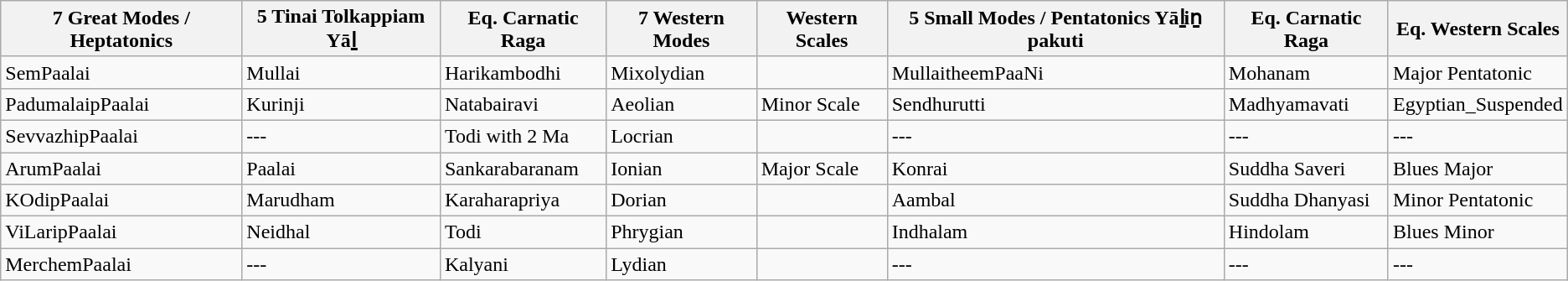<table class="wikitable">
<tr>
<th>7 Great Modes / Heptatonics</th>
<th>5 Tinai Tolkappiam Yāḻ</th>
<th>Eq. Carnatic Raga</th>
<th>7 Western Modes</th>
<th>Western Scales</th>
<th>5 Small Modes / Pentatonics Yāḻiṉ pakuti</th>
<th>Eq. Carnatic Raga</th>
<th>Eq. Western Scales</th>
</tr>
<tr>
<td>SemPaalai</td>
<td>Mullai</td>
<td>Harikambodhi</td>
<td>Mixolydian</td>
<td></td>
<td>MullaitheemPaaNi</td>
<td>Mohanam</td>
<td>Major Pentatonic</td>
</tr>
<tr>
<td>PadumalaipPaalai</td>
<td>Kurinji</td>
<td>Natabairavi</td>
<td>Aeolian</td>
<td>Minor Scale</td>
<td>Sendhurutti</td>
<td>Madhyamavati</td>
<td>Egyptian_Suspended</td>
</tr>
<tr>
<td>SevvazhipPaalai</td>
<td>---</td>
<td>Todi with 2 Ma</td>
<td>Locrian</td>
<td></td>
<td>---</td>
<td>---</td>
<td>---</td>
</tr>
<tr>
<td>ArumPaalai</td>
<td>Paalai</td>
<td>Sankarabaranam</td>
<td>Ionian</td>
<td>Major Scale</td>
<td>Konrai</td>
<td>Suddha Saveri</td>
<td>Blues Major</td>
</tr>
<tr>
<td>KOdipPaalai</td>
<td>Marudham</td>
<td>Karaharapriya</td>
<td>Dorian</td>
<td></td>
<td>Aambal</td>
<td>Suddha Dhanyasi</td>
<td>Minor Pentatonic</td>
</tr>
<tr>
<td>ViLaripPaalai</td>
<td>Neidhal</td>
<td>Todi</td>
<td>Phrygian</td>
<td></td>
<td>Indhalam</td>
<td>Hindolam</td>
<td>Blues Minor</td>
</tr>
<tr>
<td>MerchemPaalai</td>
<td>---</td>
<td>Kalyani</td>
<td>Lydian</td>
<td></td>
<td>---</td>
<td>---</td>
<td>---</td>
</tr>
</table>
